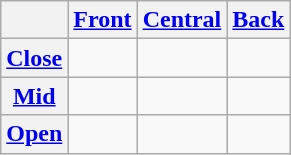<table class="wikitable" style="text-align:center">
<tr>
<th></th>
<th><a href='#'>Front</a></th>
<th><a href='#'>Central</a></th>
<th><a href='#'>Back</a></th>
</tr>
<tr>
<th><a href='#'>Close</a></th>
<td> </td>
<td></td>
<td> </td>
</tr>
<tr>
<th><a href='#'>Mid</a></th>
<td> </td>
<td></td>
<td> </td>
</tr>
<tr>
<th><a href='#'>Open</a></th>
<td></td>
<td> </td>
<td></td>
</tr>
</table>
